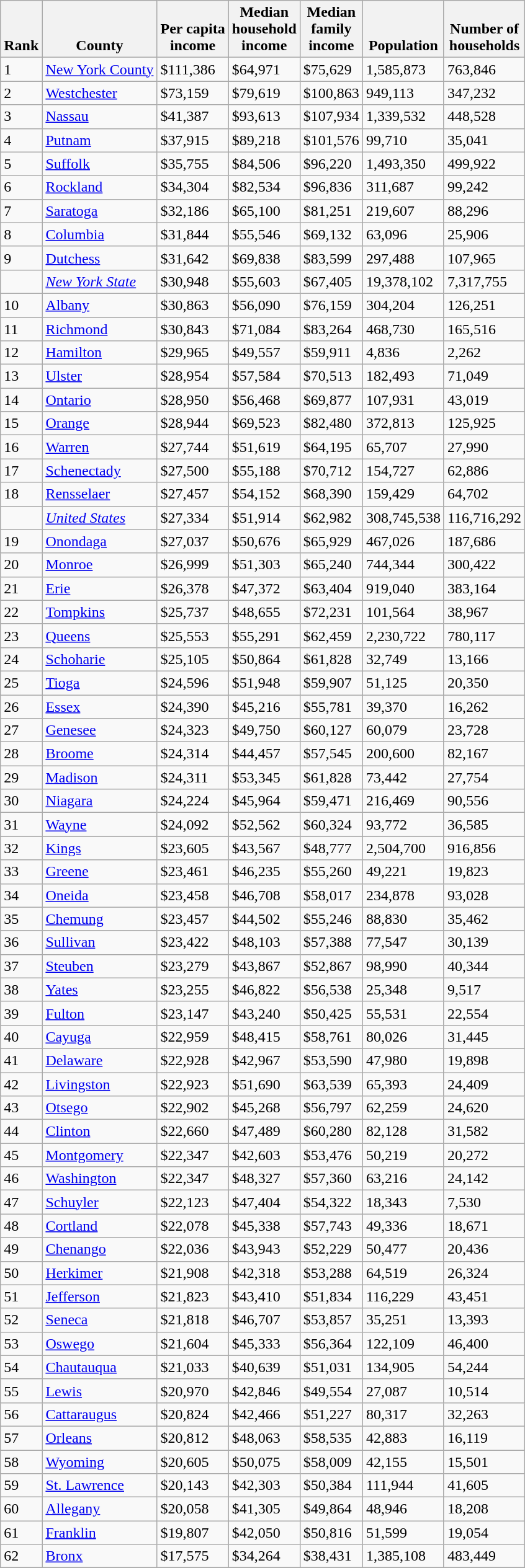<table class="wikitable sortable">
<tr valign=bottom>
<th>Rank</th>
<th>County</th>
<th>Per capita<br>income</th>
<th>Median<br>household<br>income</th>
<th>Median<br>family<br>income</th>
<th>Population</th>
<th>Number of<br>households</th>
</tr>
<tr>
<td>1</td>
<td><a href='#'>New York County</a></td>
<td>$111,386</td>
<td>$64,971</td>
<td>$75,629</td>
<td>1,585,873</td>
<td>763,846</td>
</tr>
<tr>
<td>2</td>
<td><a href='#'>Westchester</a></td>
<td>$73,159</td>
<td>$79,619</td>
<td>$100,863</td>
<td>949,113</td>
<td>347,232</td>
</tr>
<tr>
<td>3</td>
<td><a href='#'>Nassau</a></td>
<td>$41,387</td>
<td>$93,613</td>
<td>$107,934</td>
<td>1,339,532</td>
<td>448,528</td>
</tr>
<tr>
<td>4</td>
<td><a href='#'>Putnam</a></td>
<td>$37,915</td>
<td>$89,218</td>
<td>$101,576</td>
<td>99,710</td>
<td>35,041</td>
</tr>
<tr>
<td>5</td>
<td><a href='#'>Suffolk</a></td>
<td>$35,755</td>
<td>$84,506</td>
<td>$96,220</td>
<td>1,493,350</td>
<td>499,922</td>
</tr>
<tr>
<td>6</td>
<td><a href='#'>Rockland</a></td>
<td>$34,304</td>
<td>$82,534</td>
<td>$96,836</td>
<td>311,687</td>
<td>99,242</td>
</tr>
<tr>
<td>7</td>
<td><a href='#'>Saratoga</a></td>
<td>$32,186</td>
<td>$65,100</td>
<td>$81,251</td>
<td>219,607</td>
<td>88,296</td>
</tr>
<tr>
<td>8</td>
<td><a href='#'>Columbia</a></td>
<td>$31,844</td>
<td>$55,546</td>
<td>$69,132</td>
<td>63,096</td>
<td>25,906</td>
</tr>
<tr>
<td>9</td>
<td><a href='#'>Dutchess</a></td>
<td>$31,642</td>
<td>$69,838</td>
<td>$83,599</td>
<td>297,488</td>
<td>107,965</td>
</tr>
<tr>
<td></td>
<td><em><a href='#'>New York State</a></em></td>
<td>$30,948</td>
<td>$55,603</td>
<td>$67,405</td>
<td>19,378,102</td>
<td>7,317,755</td>
</tr>
<tr>
<td>10</td>
<td><a href='#'>Albany</a></td>
<td>$30,863</td>
<td>$56,090</td>
<td>$76,159</td>
<td>304,204</td>
<td>126,251</td>
</tr>
<tr>
<td>11</td>
<td><a href='#'>Richmond</a></td>
<td>$30,843</td>
<td>$71,084</td>
<td>$83,264</td>
<td>468,730</td>
<td>165,516</td>
</tr>
<tr>
<td>12</td>
<td><a href='#'>Hamilton</a></td>
<td>$29,965</td>
<td>$49,557</td>
<td>$59,911</td>
<td>4,836</td>
<td>2,262</td>
</tr>
<tr>
<td>13</td>
<td><a href='#'>Ulster</a></td>
<td>$28,954</td>
<td>$57,584</td>
<td>$70,513</td>
<td>182,493</td>
<td>71,049</td>
</tr>
<tr>
<td>14</td>
<td><a href='#'>Ontario</a></td>
<td>$28,950</td>
<td>$56,468</td>
<td>$69,877</td>
<td>107,931</td>
<td>43,019</td>
</tr>
<tr>
<td>15</td>
<td><a href='#'>Orange</a></td>
<td>$28,944</td>
<td>$69,523</td>
<td>$82,480</td>
<td>372,813</td>
<td>125,925</td>
</tr>
<tr>
<td>16</td>
<td><a href='#'>Warren</a></td>
<td>$27,744</td>
<td>$51,619</td>
<td>$64,195</td>
<td>65,707</td>
<td>27,990</td>
</tr>
<tr>
<td>17</td>
<td><a href='#'>Schenectady</a></td>
<td>$27,500</td>
<td>$55,188</td>
<td>$70,712</td>
<td>154,727</td>
<td>62,886</td>
</tr>
<tr>
<td>18</td>
<td><a href='#'>Rensselaer</a></td>
<td>$27,457</td>
<td>$54,152</td>
<td>$68,390</td>
<td>159,429</td>
<td>64,702</td>
</tr>
<tr>
<td></td>
<td><em><a href='#'>United States</a></em></td>
<td>$27,334</td>
<td>$51,914</td>
<td>$62,982</td>
<td>308,745,538</td>
<td>116,716,292</td>
</tr>
<tr>
<td>19</td>
<td><a href='#'>Onondaga</a></td>
<td>$27,037</td>
<td>$50,676</td>
<td>$65,929</td>
<td>467,026</td>
<td>187,686</td>
</tr>
<tr>
<td>20</td>
<td><a href='#'>Monroe</a></td>
<td>$26,999</td>
<td>$51,303</td>
<td>$65,240</td>
<td>744,344</td>
<td>300,422</td>
</tr>
<tr>
<td>21</td>
<td><a href='#'>Erie</a></td>
<td>$26,378</td>
<td>$47,372</td>
<td>$63,404</td>
<td>919,040</td>
<td>383,164</td>
</tr>
<tr>
<td>22</td>
<td><a href='#'>Tompkins</a></td>
<td>$25,737</td>
<td>$48,655</td>
<td>$72,231</td>
<td>101,564</td>
<td>38,967</td>
</tr>
<tr>
<td>23</td>
<td><a href='#'>Queens</a></td>
<td>$25,553</td>
<td>$55,291</td>
<td>$62,459</td>
<td>2,230,722</td>
<td>780,117</td>
</tr>
<tr>
<td>24</td>
<td><a href='#'>Schoharie</a></td>
<td>$25,105</td>
<td>$50,864</td>
<td>$61,828</td>
<td>32,749</td>
<td>13,166</td>
</tr>
<tr>
<td>25</td>
<td><a href='#'>Tioga</a></td>
<td>$24,596</td>
<td>$51,948</td>
<td>$59,907</td>
<td>51,125</td>
<td>20,350</td>
</tr>
<tr>
<td>26</td>
<td><a href='#'>Essex</a></td>
<td>$24,390</td>
<td>$45,216</td>
<td>$55,781</td>
<td>39,370</td>
<td>16,262</td>
</tr>
<tr>
<td>27</td>
<td><a href='#'>Genesee</a></td>
<td>$24,323</td>
<td>$49,750</td>
<td>$60,127</td>
<td>60,079</td>
<td>23,728</td>
</tr>
<tr>
<td>28</td>
<td><a href='#'>Broome</a></td>
<td>$24,314</td>
<td>$44,457</td>
<td>$57,545</td>
<td>200,600</td>
<td>82,167</td>
</tr>
<tr>
<td>29</td>
<td><a href='#'>Madison</a></td>
<td>$24,311</td>
<td>$53,345</td>
<td>$61,828</td>
<td>73,442</td>
<td>27,754</td>
</tr>
<tr>
<td>30</td>
<td><a href='#'>Niagara</a></td>
<td>$24,224</td>
<td>$45,964</td>
<td>$59,471</td>
<td>216,469</td>
<td>90,556</td>
</tr>
<tr>
<td>31</td>
<td><a href='#'>Wayne</a></td>
<td>$24,092</td>
<td>$52,562</td>
<td>$60,324</td>
<td>93,772</td>
<td>36,585</td>
</tr>
<tr>
<td>32</td>
<td><a href='#'>Kings</a></td>
<td>$23,605</td>
<td>$43,567</td>
<td>$48,777</td>
<td>2,504,700</td>
<td>916,856</td>
</tr>
<tr>
<td>33</td>
<td><a href='#'>Greene</a></td>
<td>$23,461</td>
<td>$46,235</td>
<td>$55,260</td>
<td>49,221</td>
<td>19,823</td>
</tr>
<tr>
<td>34</td>
<td><a href='#'>Oneida</a></td>
<td>$23,458</td>
<td>$46,708</td>
<td>$58,017</td>
<td>234,878</td>
<td>93,028</td>
</tr>
<tr>
<td>35</td>
<td><a href='#'>Chemung</a></td>
<td>$23,457</td>
<td>$44,502</td>
<td>$55,246</td>
<td>88,830</td>
<td>35,462</td>
</tr>
<tr>
<td>36</td>
<td><a href='#'>Sullivan</a></td>
<td>$23,422</td>
<td>$48,103</td>
<td>$57,388</td>
<td>77,547</td>
<td>30,139</td>
</tr>
<tr>
<td>37</td>
<td><a href='#'>Steuben</a></td>
<td>$23,279</td>
<td>$43,867</td>
<td>$52,867</td>
<td>98,990</td>
<td>40,344</td>
</tr>
<tr>
<td>38</td>
<td><a href='#'>Yates</a></td>
<td>$23,255</td>
<td>$46,822</td>
<td>$56,538</td>
<td>25,348</td>
<td>9,517</td>
</tr>
<tr>
<td>39</td>
<td><a href='#'>Fulton</a></td>
<td>$23,147</td>
<td>$43,240</td>
<td>$50,425</td>
<td>55,531</td>
<td>22,554</td>
</tr>
<tr>
<td>40</td>
<td><a href='#'>Cayuga</a></td>
<td>$22,959</td>
<td>$48,415</td>
<td>$58,761</td>
<td>80,026</td>
<td>31,445</td>
</tr>
<tr>
<td>41</td>
<td><a href='#'>Delaware</a></td>
<td>$22,928</td>
<td>$42,967</td>
<td>$53,590</td>
<td>47,980</td>
<td>19,898</td>
</tr>
<tr>
<td>42</td>
<td><a href='#'>Livingston</a></td>
<td>$22,923</td>
<td>$51,690</td>
<td>$63,539</td>
<td>65,393</td>
<td>24,409</td>
</tr>
<tr>
<td>43</td>
<td><a href='#'>Otsego</a></td>
<td>$22,902</td>
<td>$45,268</td>
<td>$56,797</td>
<td>62,259</td>
<td>24,620</td>
</tr>
<tr>
<td>44</td>
<td><a href='#'>Clinton</a></td>
<td>$22,660</td>
<td>$47,489</td>
<td>$60,280</td>
<td>82,128</td>
<td>31,582</td>
</tr>
<tr>
<td>45</td>
<td><a href='#'>Montgomery</a></td>
<td>$22,347</td>
<td>$42,603</td>
<td>$53,476</td>
<td>50,219</td>
<td>20,272</td>
</tr>
<tr>
<td>46</td>
<td><a href='#'>Washington</a></td>
<td>$22,347</td>
<td>$48,327</td>
<td>$57,360</td>
<td>63,216</td>
<td>24,142</td>
</tr>
<tr>
<td>47</td>
<td><a href='#'>Schuyler</a></td>
<td>$22,123</td>
<td>$47,404</td>
<td>$54,322</td>
<td>18,343</td>
<td>7,530</td>
</tr>
<tr>
<td>48</td>
<td><a href='#'>Cortland</a></td>
<td>$22,078</td>
<td>$45,338</td>
<td>$57,743</td>
<td>49,336</td>
<td>18,671</td>
</tr>
<tr>
<td>49</td>
<td><a href='#'>Chenango</a></td>
<td>$22,036</td>
<td>$43,943</td>
<td>$52,229</td>
<td>50,477</td>
<td>20,436</td>
</tr>
<tr>
<td>50</td>
<td><a href='#'>Herkimer</a></td>
<td>$21,908</td>
<td>$42,318</td>
<td>$53,288</td>
<td>64,519</td>
<td>26,324</td>
</tr>
<tr>
<td>51</td>
<td><a href='#'>Jefferson</a></td>
<td>$21,823</td>
<td>$43,410</td>
<td>$51,834</td>
<td>116,229</td>
<td>43,451</td>
</tr>
<tr>
<td>52</td>
<td><a href='#'>Seneca</a></td>
<td>$21,818</td>
<td>$46,707</td>
<td>$53,857</td>
<td>35,251</td>
<td>13,393</td>
</tr>
<tr>
<td>53</td>
<td><a href='#'>Oswego</a></td>
<td>$21,604</td>
<td>$45,333</td>
<td>$56,364</td>
<td>122,109</td>
<td>46,400</td>
</tr>
<tr>
<td>54</td>
<td><a href='#'>Chautauqua</a></td>
<td>$21,033</td>
<td>$40,639</td>
<td>$51,031</td>
<td>134,905</td>
<td>54,244</td>
</tr>
<tr>
<td>55</td>
<td><a href='#'>Lewis</a></td>
<td>$20,970</td>
<td>$42,846</td>
<td>$49,554</td>
<td>27,087</td>
<td>10,514</td>
</tr>
<tr>
<td>56</td>
<td><a href='#'>Cattaraugus</a></td>
<td>$20,824</td>
<td>$42,466</td>
<td>$51,227</td>
<td>80,317</td>
<td>32,263</td>
</tr>
<tr>
<td>57</td>
<td><a href='#'>Orleans</a></td>
<td>$20,812</td>
<td>$48,063</td>
<td>$58,535</td>
<td>42,883</td>
<td>16,119</td>
</tr>
<tr>
<td>58</td>
<td><a href='#'>Wyoming</a></td>
<td>$20,605</td>
<td>$50,075</td>
<td>$58,009</td>
<td>42,155</td>
<td>15,501</td>
</tr>
<tr>
<td>59</td>
<td><a href='#'>St. Lawrence</a></td>
<td>$20,143</td>
<td>$42,303</td>
<td>$50,384</td>
<td>111,944</td>
<td>41,605</td>
</tr>
<tr>
<td>60</td>
<td><a href='#'>Allegany</a></td>
<td>$20,058</td>
<td>$41,305</td>
<td>$49,864</td>
<td>48,946</td>
<td>18,208</td>
</tr>
<tr>
<td>61</td>
<td><a href='#'>Franklin</a></td>
<td>$19,807</td>
<td>$42,050</td>
<td>$50,816</td>
<td>51,599</td>
<td>19,054</td>
</tr>
<tr>
<td>62</td>
<td><a href='#'>Bronx</a></td>
<td>$17,575</td>
<td>$34,264</td>
<td>$38,431</td>
<td>1,385,108</td>
<td>483,449</td>
</tr>
<tr>
</tr>
</table>
